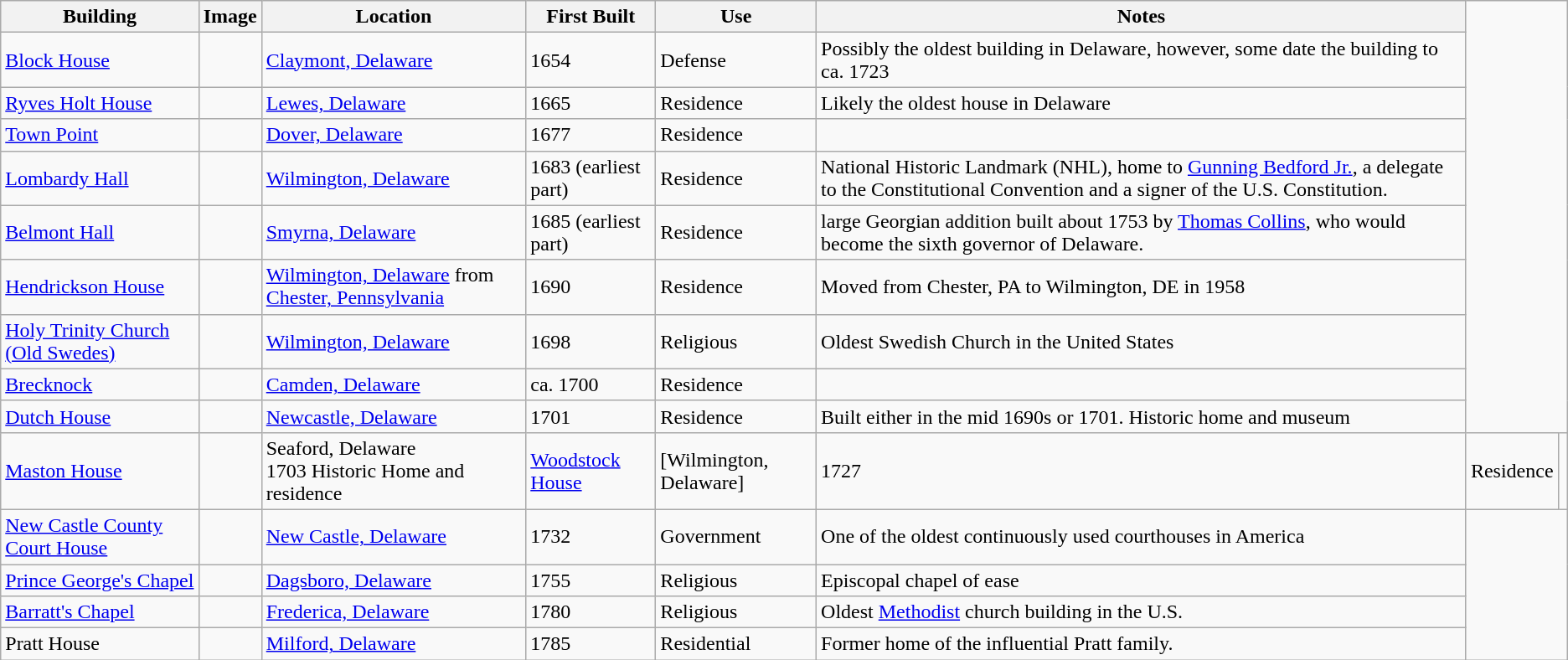<table class="wikitable sortable">
<tr>
<th>Building</th>
<th>Image</th>
<th>Location</th>
<th>First Built</th>
<th>Use</th>
<th>Notes</th>
</tr>
<tr>
<td><a href='#'>Block House</a></td>
<td></td>
<td><a href='#'>Claymont, Delaware</a></td>
<td>1654</td>
<td>Defense</td>
<td>Possibly the oldest building in Delaware, however, some date the building to ca. 1723</td>
</tr>
<tr>
<td><a href='#'>Ryves Holt House</a></td>
<td></td>
<td><a href='#'>Lewes, Delaware</a></td>
<td>1665</td>
<td>Residence</td>
<td>Likely the oldest house in Delaware</td>
</tr>
<tr>
<td><a href='#'>Town Point</a></td>
<td></td>
<td><a href='#'>Dover, Delaware</a></td>
<td>1677</td>
<td>Residence</td>
<td></td>
</tr>
<tr>
<td><a href='#'>Lombardy Hall</a></td>
<td></td>
<td><a href='#'>Wilmington, Delaware</a></td>
<td>1683 (earliest part)</td>
<td>Residence</td>
<td>National Historic Landmark (NHL), home to <a href='#'>Gunning Bedford Jr.</a>, a delegate to the Constitutional Convention and a signer of the U.S. Constitution.</td>
</tr>
<tr>
<td><a href='#'>Belmont Hall</a></td>
<td></td>
<td><a href='#'>Smyrna, Delaware</a></td>
<td>1685 (earliest part)</td>
<td>Residence</td>
<td>large Georgian addition built about 1753 by <a href='#'>Thomas Collins</a>, who would become the sixth governor of Delaware.</td>
</tr>
<tr>
<td><a href='#'>Hendrickson House</a></td>
<td></td>
<td><a href='#'>Wilmington, Delaware</a> from <a href='#'>Chester, Pennsylvania</a></td>
<td>1690</td>
<td>Residence</td>
<td>Moved from Chester, PA to Wilmington, DE in 1958</td>
</tr>
<tr>
<td><a href='#'>Holy Trinity Church (Old Swedes)</a></td>
<td></td>
<td><a href='#'>Wilmington, Delaware</a></td>
<td>1698</td>
<td>Religious</td>
<td>Oldest Swedish Church in the United States</td>
</tr>
<tr>
<td><a href='#'>Brecknock</a></td>
<td></td>
<td><a href='#'>Camden, Delaware</a></td>
<td>ca. 1700</td>
<td>Residence</td>
<td></td>
</tr>
<tr>
<td><a href='#'>Dutch House</a></td>
<td></td>
<td><a href='#'>Newcastle, Delaware</a></td>
<td>1701</td>
<td>Residence</td>
<td>Built either in the mid 1690s or 1701. Historic home and museum</td>
</tr>
<tr>
<td><a href='#'>Maston House</a></td>
<td></td>
<td>Seaford, Delaware<br>1703 Historic Home and residence</td>
<td><a href='#'>Woodstock House</a></td>
<td>[Wilmington, Delaware]</td>
<td>1727</td>
<td>Residence</td>
<td></td>
</tr>
<tr>
<td><a href='#'>New Castle County Court House</a></td>
<td></td>
<td><a href='#'>New Castle, Delaware</a></td>
<td>1732</td>
<td>Government</td>
<td>One of the oldest continuously used courthouses in America</td>
</tr>
<tr>
<td><a href='#'>Prince George's Chapel</a></td>
<td></td>
<td><a href='#'>Dagsboro, Delaware</a></td>
<td>1755</td>
<td>Religious</td>
<td>Episcopal chapel of ease</td>
</tr>
<tr>
<td><a href='#'>Barratt's Chapel</a></td>
<td></td>
<td><a href='#'>Frederica, Delaware</a></td>
<td>1780</td>
<td>Religious</td>
<td>Oldest <a href='#'>Methodist</a> church building in the U.S.</td>
</tr>
<tr>
<td>Pratt House</td>
<td></td>
<td><a href='#'>Milford, Delaware</a></td>
<td>1785</td>
<td>Residential</td>
<td>Former home of the influential Pratt family.</td>
</tr>
</table>
